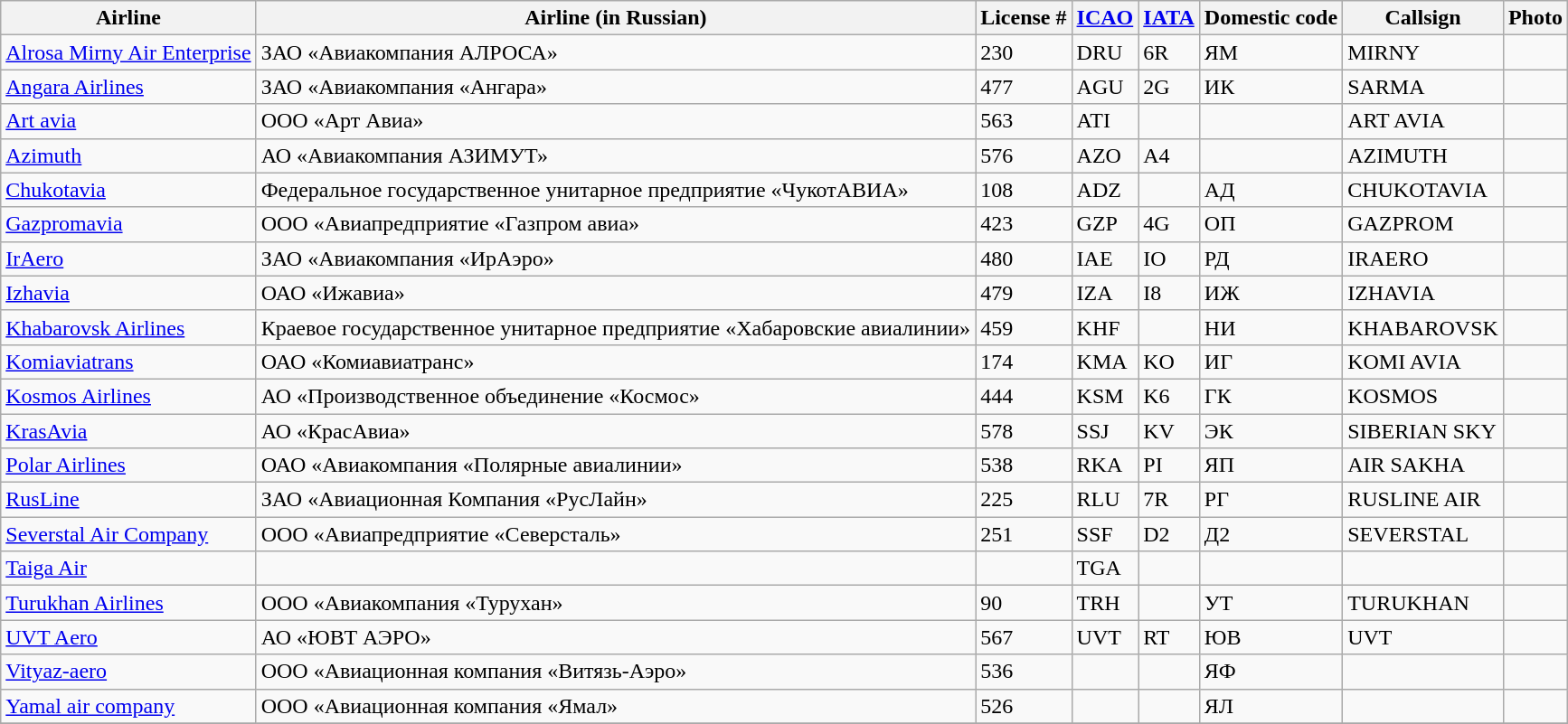<table class="wikitable sortable">
<tr valign="middle">
<th>Airline</th>
<th>Airline (in Russian)</th>
<th>License #</th>
<th><a href='#'>ICAO</a></th>
<th><a href='#'>IATA</a></th>
<th>Domestic code</th>
<th>Callsign</th>
<th>Photo</th>
</tr>
<tr>
<td><a href='#'>Alrosa Mirny Air Enterprise</a></td>
<td>ЗАО «Авиакомпания АЛРОСА»</td>
<td>230</td>
<td>DRU</td>
<td>6R</td>
<td>ЯМ</td>
<td>MIRNY</td>
<td></td>
</tr>
<tr>
<td><a href='#'>Angara Airlines</a></td>
<td>ЗАО «Авиакомпания «Ангара»</td>
<td>477</td>
<td>AGU</td>
<td>2G</td>
<td>ИК</td>
<td>SARMA</td>
<td></td>
</tr>
<tr>
<td><a href='#'>Art avia</a></td>
<td>ООО «Арт Авиа»</td>
<td>563</td>
<td>ATI</td>
<td></td>
<td></td>
<td>ART AVIA</td>
<td></td>
</tr>
<tr>
<td><a href='#'>Azimuth</a></td>
<td>АО «Авиакомпания АЗИМУТ»</td>
<td>576</td>
<td>AZO</td>
<td>A4</td>
<td></td>
<td>AZIMUTH</td>
<td></td>
</tr>
<tr>
<td><a href='#'>Chukotavia</a></td>
<td>Федеральное государственное унитарное предприятие «ЧукотАВИА»</td>
<td>108</td>
<td>ADZ</td>
<td></td>
<td>АД</td>
<td>CHUKOTAVIA</td>
<td></td>
</tr>
<tr>
<td><a href='#'>Gazpromavia</a></td>
<td>ООО «Авиапредприятие «Газпром авиа»</td>
<td>423</td>
<td>GZP</td>
<td>4G</td>
<td>ОП</td>
<td>GAZPROM</td>
<td></td>
</tr>
<tr>
<td><a href='#'>IrAero</a></td>
<td>ЗАО «Авиакомпания «ИрАэро»</td>
<td>480</td>
<td>IAE</td>
<td>IO</td>
<td>РД</td>
<td>IRAERO</td>
<td></td>
</tr>
<tr>
<td><a href='#'>Izhavia</a></td>
<td>ОАО «Ижавиа»</td>
<td>479</td>
<td>IZA</td>
<td>I8</td>
<td>ИЖ</td>
<td>IZHAVIA</td>
<td></td>
</tr>
<tr>
<td><a href='#'>Khabarovsk Airlines</a></td>
<td>Краевое государственное унитарное предприятие «Хабаровские авиалинии»</td>
<td>459</td>
<td>KHF</td>
<td></td>
<td>НИ</td>
<td>KHABAROVSK</td>
<td></td>
</tr>
<tr>
<td><a href='#'>Komiaviatrans</a></td>
<td>ОАО «Комиавиатранс»</td>
<td>174</td>
<td>KMA</td>
<td>KO</td>
<td>ИГ</td>
<td>KOMI AVIA</td>
<td></td>
</tr>
<tr>
<td><a href='#'>Kosmos Airlines</a></td>
<td>АО «Производственное объединение «Космос»</td>
<td>444</td>
<td>KSM</td>
<td>K6</td>
<td>ГК</td>
<td>KOSMOS</td>
<td></td>
</tr>
<tr>
<td><a href='#'>KrasAvia</a></td>
<td>АО «КрасАвиа»</td>
<td>578</td>
<td>SSJ</td>
<td>KV</td>
<td>ЭК</td>
<td>SIBERIAN SKY</td>
<td></td>
</tr>
<tr>
<td><a href='#'>Polar Airlines</a></td>
<td>ОАО «Авиакомпания «Полярные авиалинии»</td>
<td>538</td>
<td>RKA</td>
<td>PI</td>
<td>ЯП</td>
<td>AIR SAKHA</td>
<td></td>
</tr>
<tr>
<td><a href='#'>RusLine</a></td>
<td>ЗАО «Авиационная Компания «РусЛайн»</td>
<td>225</td>
<td>RLU</td>
<td>7R</td>
<td>РГ</td>
<td>RUSLINE AIR</td>
<td></td>
</tr>
<tr>
<td><a href='#'>Severstal Air Company</a></td>
<td>ООО «Авиапредприятие «Северсталь»</td>
<td>251</td>
<td>SSF</td>
<td>D2</td>
<td>Д2</td>
<td>SEVERSTAL</td>
<td></td>
</tr>
<tr>
<td><a href='#'>Taiga Air</a></td>
<td></td>
<td></td>
<td>TGA</td>
<td></td>
<td></td>
<td></td>
<td></td>
</tr>
<tr>
<td><a href='#'>Turukhan Airlines</a></td>
<td>ООО «Авиакомпания «Турухан»</td>
<td>90</td>
<td>TRH</td>
<td></td>
<td>УТ</td>
<td>TURUKHAN</td>
<td></td>
</tr>
<tr>
<td><a href='#'>UVT Aero</a></td>
<td>АО «ЮВТ АЭРО»</td>
<td>567</td>
<td>UVT</td>
<td>RT</td>
<td>ЮВ</td>
<td>UVT</td>
<td></td>
</tr>
<tr>
<td><a href='#'>Vityaz-aero</a></td>
<td>ООО «Авиационная компания «Витязь-Аэро»</td>
<td>536</td>
<td></td>
<td></td>
<td>ЯФ</td>
<td></td>
<td></td>
</tr>
<tr>
<td><a href='#'>Yamal air company</a></td>
<td>ООО «Авиационная компания «Ямал»</td>
<td>526</td>
<td></td>
<td></td>
<td>ЯЛ</td>
<td></td>
<td></td>
</tr>
<tr>
</tr>
</table>
